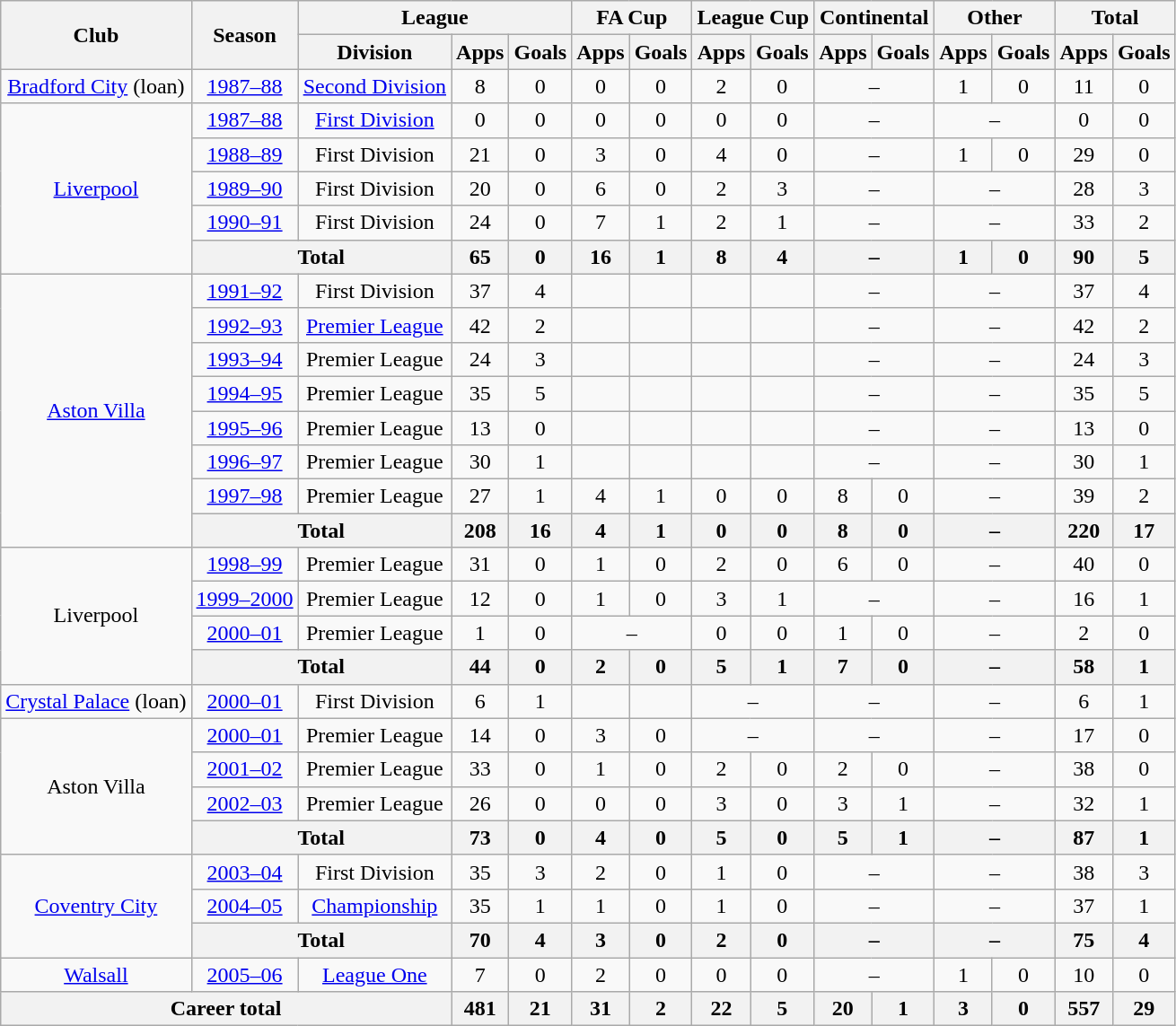<table class="wikitable" style="text-align:center">
<tr>
<th rowspan="2">Club</th>
<th rowspan="2">Season</th>
<th colspan="3">League</th>
<th colspan="2">FA Cup</th>
<th colspan="2">League Cup</th>
<th colspan="2">Continental</th>
<th colspan="2">Other</th>
<th colspan="2">Total</th>
</tr>
<tr>
<th>Division</th>
<th>Apps</th>
<th>Goals</th>
<th>Apps</th>
<th>Goals</th>
<th>Apps</th>
<th>Goals</th>
<th>Apps</th>
<th>Goals</th>
<th>Apps</th>
<th>Goals</th>
<th>Apps</th>
<th>Goals</th>
</tr>
<tr>
<td><a href='#'>Bradford City</a> (loan)</td>
<td><a href='#'>1987–88</a></td>
<td><a href='#'>Second Division</a></td>
<td>8</td>
<td>0</td>
<td>0</td>
<td>0</td>
<td>2</td>
<td>0</td>
<td colspan="2">–</td>
<td>1</td>
<td>0</td>
<td>11</td>
<td>0</td>
</tr>
<tr>
<td rowspan="5"><a href='#'>Liverpool</a></td>
<td><a href='#'>1987–88</a></td>
<td><a href='#'>First Division</a></td>
<td>0</td>
<td>0</td>
<td>0</td>
<td>0</td>
<td>0</td>
<td>0</td>
<td colspan="2">–</td>
<td colspan="2">–</td>
<td>0</td>
<td>0</td>
</tr>
<tr>
<td><a href='#'>1988–89</a></td>
<td>First Division</td>
<td>21</td>
<td>0</td>
<td>3</td>
<td>0</td>
<td>4</td>
<td>0</td>
<td colspan="2">–</td>
<td>1</td>
<td>0</td>
<td>29</td>
<td>0</td>
</tr>
<tr>
<td><a href='#'>1989–90</a></td>
<td>First Division</td>
<td>20</td>
<td>0</td>
<td>6</td>
<td>0</td>
<td>2</td>
<td>3</td>
<td colspan="2">–</td>
<td colspan="2">–</td>
<td>28</td>
<td>3</td>
</tr>
<tr>
<td><a href='#'>1990–91</a></td>
<td>First Division</td>
<td>24</td>
<td>0</td>
<td>7</td>
<td>1</td>
<td>2</td>
<td>1</td>
<td colspan="2">–</td>
<td colspan="2">–</td>
<td>33</td>
<td>2</td>
</tr>
<tr>
<th colspan="2">Total</th>
<th>65</th>
<th>0</th>
<th>16</th>
<th>1</th>
<th>8</th>
<th>4</th>
<th colspan="2">–</th>
<th>1</th>
<th>0</th>
<th>90</th>
<th>5</th>
</tr>
<tr>
<td rowspan="8"><a href='#'>Aston Villa</a></td>
<td><a href='#'>1991–92</a></td>
<td>First Division</td>
<td>37</td>
<td>4</td>
<td></td>
<td></td>
<td></td>
<td></td>
<td colspan="2">–</td>
<td colspan="2">–</td>
<td>37</td>
<td>4</td>
</tr>
<tr>
<td><a href='#'>1992–93</a></td>
<td><a href='#'>Premier League</a></td>
<td>42</td>
<td>2</td>
<td></td>
<td></td>
<td></td>
<td></td>
<td colspan="2">–</td>
<td colspan="2">–</td>
<td>42</td>
<td>2</td>
</tr>
<tr>
<td><a href='#'>1993–94</a></td>
<td>Premier League</td>
<td>24</td>
<td>3</td>
<td></td>
<td></td>
<td></td>
<td></td>
<td colspan="2">–</td>
<td colspan="2">–</td>
<td>24</td>
<td>3</td>
</tr>
<tr>
<td><a href='#'>1994–95</a></td>
<td>Premier League</td>
<td>35</td>
<td>5</td>
<td></td>
<td></td>
<td></td>
<td></td>
<td colspan="2">–</td>
<td colspan="2">–</td>
<td>35</td>
<td>5</td>
</tr>
<tr>
<td><a href='#'>1995–96</a></td>
<td>Premier League</td>
<td>13</td>
<td>0</td>
<td></td>
<td></td>
<td></td>
<td></td>
<td colspan="2">–</td>
<td colspan="2">–</td>
<td>13</td>
<td>0</td>
</tr>
<tr>
<td><a href='#'>1996–97</a></td>
<td>Premier League</td>
<td>30</td>
<td>1</td>
<td></td>
<td></td>
<td></td>
<td></td>
<td colspan="2">–</td>
<td colspan="2">–</td>
<td>30</td>
<td>1</td>
</tr>
<tr>
<td><a href='#'>1997–98</a></td>
<td>Premier League</td>
<td>27</td>
<td>1</td>
<td>4</td>
<td>1</td>
<td>0</td>
<td>0</td>
<td>8</td>
<td>0</td>
<td colspan="2">–</td>
<td>39</td>
<td>2</td>
</tr>
<tr>
<th colspan="2">Total</th>
<th>208</th>
<th>16</th>
<th>4</th>
<th>1</th>
<th>0</th>
<th>0</th>
<th>8</th>
<th>0</th>
<th colspan="2">–</th>
<th>220</th>
<th>17</th>
</tr>
<tr>
<td rowspan="4">Liverpool</td>
<td><a href='#'>1998–99</a></td>
<td>Premier League</td>
<td>31</td>
<td>0</td>
<td>1</td>
<td>0</td>
<td>2</td>
<td>0</td>
<td>6</td>
<td>0</td>
<td colspan="2">–</td>
<td>40</td>
<td>0</td>
</tr>
<tr>
<td><a href='#'>1999–2000</a></td>
<td>Premier League</td>
<td>12</td>
<td>0</td>
<td>1</td>
<td>0</td>
<td>3</td>
<td>1</td>
<td colspan="2">–</td>
<td colspan="2">–</td>
<td>16</td>
<td>1</td>
</tr>
<tr>
<td><a href='#'>2000–01</a></td>
<td>Premier League</td>
<td>1</td>
<td>0</td>
<td colspan="2">–</td>
<td>0</td>
<td>0</td>
<td>1</td>
<td>0</td>
<td colspan="2">–</td>
<td>2</td>
<td>0</td>
</tr>
<tr>
<th colspan="2">Total</th>
<th>44</th>
<th>0</th>
<th>2</th>
<th>0</th>
<th>5</th>
<th>1</th>
<th>7</th>
<th>0</th>
<th colspan="2">–</th>
<th>58</th>
<th>1</th>
</tr>
<tr>
<td><a href='#'>Crystal Palace</a> (loan)</td>
<td><a href='#'>2000–01</a></td>
<td>First Division</td>
<td>6</td>
<td>1</td>
<td></td>
<td></td>
<td colspan="2">–</td>
<td colspan="2">–</td>
<td colspan="2">–</td>
<td>6</td>
<td>1</td>
</tr>
<tr>
<td rowspan="4">Aston Villa</td>
<td><a href='#'>2000–01</a></td>
<td>Premier League</td>
<td>14</td>
<td>0</td>
<td>3</td>
<td>0</td>
<td colspan="2">–</td>
<td colspan="2">–</td>
<td colspan="2">–</td>
<td>17</td>
<td>0</td>
</tr>
<tr>
<td><a href='#'>2001–02</a></td>
<td>Premier League</td>
<td>33</td>
<td>0</td>
<td>1</td>
<td>0</td>
<td>2</td>
<td>0</td>
<td>2</td>
<td>0</td>
<td colspan="2">–</td>
<td>38</td>
<td>0</td>
</tr>
<tr>
<td><a href='#'>2002–03</a></td>
<td>Premier League</td>
<td>26</td>
<td>0</td>
<td>0</td>
<td>0</td>
<td>3</td>
<td>0</td>
<td>3</td>
<td>1</td>
<td colspan="2">–</td>
<td>32</td>
<td>1</td>
</tr>
<tr>
<th colspan="2">Total</th>
<th>73</th>
<th>0</th>
<th>4</th>
<th>0</th>
<th>5</th>
<th>0</th>
<th>5</th>
<th>1</th>
<th colspan="2">–</th>
<th>87</th>
<th>1</th>
</tr>
<tr>
<td rowspan="3"><a href='#'>Coventry City</a></td>
<td><a href='#'>2003–04</a></td>
<td>First Division</td>
<td>35</td>
<td>3</td>
<td>2</td>
<td>0</td>
<td>1</td>
<td>0</td>
<td colspan="2">–</td>
<td colspan="2">–</td>
<td>38</td>
<td>3</td>
</tr>
<tr>
<td><a href='#'>2004–05</a></td>
<td><a href='#'>Championship</a></td>
<td>35</td>
<td>1</td>
<td>1</td>
<td>0</td>
<td>1</td>
<td>0</td>
<td colspan="2">–</td>
<td colspan="2">–</td>
<td>37</td>
<td>1</td>
</tr>
<tr>
<th colspan="2">Total</th>
<th>70</th>
<th>4</th>
<th>3</th>
<th>0</th>
<th>2</th>
<th>0</th>
<th colspan="2">–</th>
<th colspan="2">–</th>
<th>75</th>
<th>4</th>
</tr>
<tr>
<td><a href='#'>Walsall</a></td>
<td><a href='#'>2005–06</a></td>
<td><a href='#'>League One</a></td>
<td>7</td>
<td>0</td>
<td>2</td>
<td>0</td>
<td>0</td>
<td>0</td>
<td colspan="2">–</td>
<td>1</td>
<td>0</td>
<td>10</td>
<td>0</td>
</tr>
<tr>
<th colspan="3">Career total</th>
<th>481</th>
<th>21</th>
<th>31</th>
<th>2</th>
<th>22</th>
<th>5</th>
<th>20</th>
<th>1</th>
<th>3</th>
<th>0</th>
<th>557</th>
<th>29</th>
</tr>
</table>
